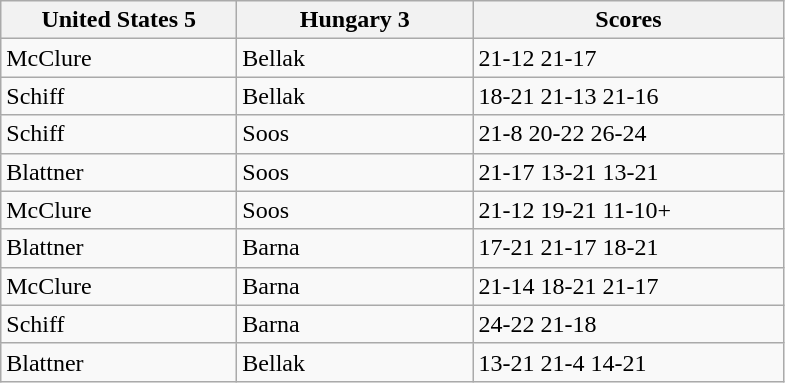<table class="wikitable">
<tr>
<th width=150> United States 5</th>
<th width=150> Hungary 3</th>
<th width=200>Scores</th>
</tr>
<tr>
<td>McClure</td>
<td>Bellak</td>
<td>21-12 21-17</td>
</tr>
<tr>
<td>Schiff</td>
<td>Bellak</td>
<td>18-21 21-13 21-16</td>
</tr>
<tr>
<td>Schiff</td>
<td>Soos</td>
<td>21-8 20-22 26-24</td>
</tr>
<tr>
<td>Blattner</td>
<td>Soos</td>
<td>21-17 13-21 13-21</td>
</tr>
<tr>
<td>McClure</td>
<td>Soos</td>
<td>21-12 19-21 11-10+</td>
</tr>
<tr>
<td>Blattner</td>
<td>Barna</td>
<td>17-21 21-17 18-21</td>
</tr>
<tr>
<td>McClure</td>
<td>Barna</td>
<td>21-14 18-21 21-17</td>
</tr>
<tr>
<td>Schiff</td>
<td>Barna</td>
<td>24-22 21-18</td>
</tr>
<tr>
<td>Blattner</td>
<td>Bellak</td>
<td>13-21 21-4 14-21</td>
</tr>
</table>
